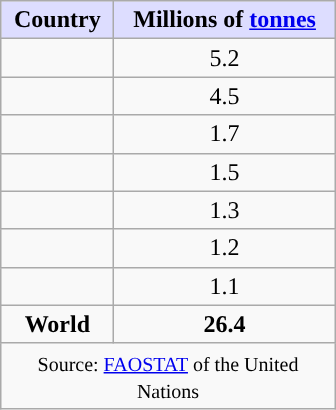<table class="wikitable" style="float:right; clear:right; width:14em; text-align:center; margin-right:1em;">
<tr>
<th style="background:#ddf;">Country</th>
<th style="background:#ddf;">Millions of <a href='#'>tonnes</a></th>
</tr>
<tr>
<td></td>
<td>5.2</td>
</tr>
<tr>
<td></td>
<td>4.5</td>
</tr>
<tr>
<td></td>
<td>1.7</td>
</tr>
<tr>
<td></td>
<td>1.5</td>
</tr>
<tr>
<td></td>
<td>1.3</td>
</tr>
<tr>
<td></td>
<td>1.2</td>
</tr>
<tr>
<td></td>
<td>1.1</td>
</tr>
<tr>
<td><strong>World</strong></td>
<td><strong>26.4</strong></td>
</tr>
<tr>
<td colspan=2><small>Source: <a href='#'>FAOSTAT</a> of the United Nations</small></td>
</tr>
</table>
